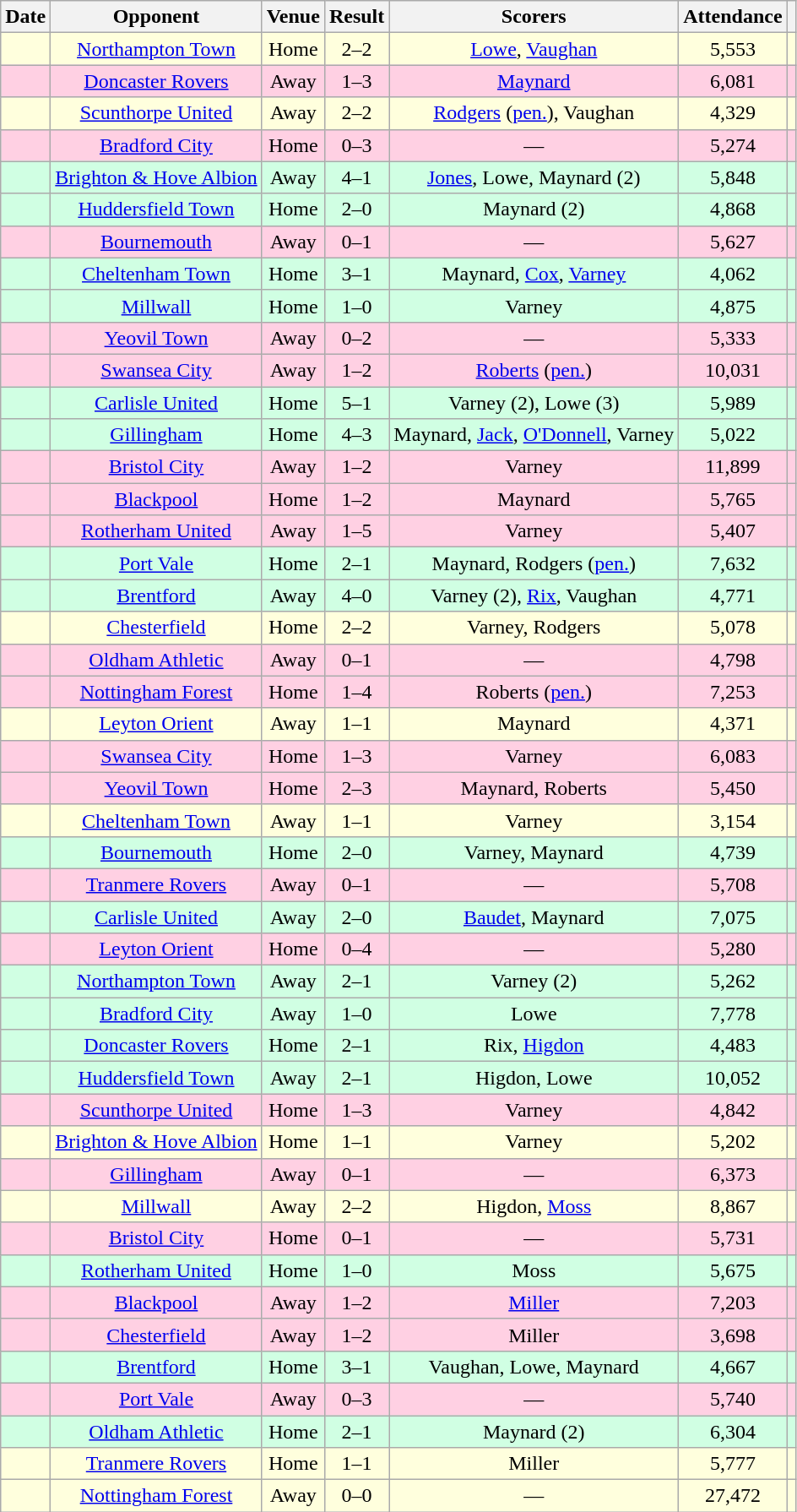<table class="wikitable sortable" style="text-align:center">
<tr>
<th>Date</th>
<th>Opponent</th>
<th>Venue</th>
<th>Result</th>
<th class="unsortable">Scorers</th>
<th>Attendance</th>
<th class="unsortable"></th>
</tr>
<tr bgcolor="#ffffdd">
<td></td>
<td><a href='#'>Northampton Town</a></td>
<td>Home</td>
<td>2–2</td>
<td><a href='#'>Lowe</a>, <a href='#'>Vaughan</a></td>
<td>5,553</td>
<td></td>
</tr>
<tr bgcolor="#ffd0e3">
<td></td>
<td><a href='#'>Doncaster Rovers</a></td>
<td>Away</td>
<td>1–3</td>
<td><a href='#'>Maynard</a></td>
<td>6,081</td>
<td></td>
</tr>
<tr bgcolor="#ffffdd">
<td></td>
<td><a href='#'>Scunthorpe United</a></td>
<td>Away</td>
<td>2–2</td>
<td><a href='#'>Rodgers</a> (<a href='#'>pen.</a>), Vaughan</td>
<td>4,329</td>
<td></td>
</tr>
<tr bgcolor="#ffd0e3">
<td></td>
<td><a href='#'>Bradford City</a></td>
<td>Home</td>
<td>0–3</td>
<td>—</td>
<td>5,274</td>
<td></td>
</tr>
<tr bgcolor="#d0ffe3">
<td></td>
<td><a href='#'>Brighton & Hove Albion</a></td>
<td>Away</td>
<td>4–1</td>
<td><a href='#'>Jones</a>, Lowe, Maynard (2)</td>
<td>5,848</td>
<td></td>
</tr>
<tr bgcolor="#d0ffe3">
<td></td>
<td><a href='#'>Huddersfield Town</a></td>
<td>Home</td>
<td>2–0</td>
<td>Maynard (2)</td>
<td>4,868</td>
<td></td>
</tr>
<tr bgcolor="#ffd0e3">
<td></td>
<td><a href='#'>Bournemouth</a></td>
<td>Away</td>
<td>0–1</td>
<td>—</td>
<td>5,627</td>
<td></td>
</tr>
<tr bgcolor="#d0ffe3">
<td></td>
<td><a href='#'>Cheltenham Town</a></td>
<td>Home</td>
<td>3–1</td>
<td>Maynard, <a href='#'>Cox</a>, <a href='#'>Varney</a></td>
<td>4,062</td>
<td></td>
</tr>
<tr bgcolor="#d0ffe3">
<td></td>
<td><a href='#'>Millwall</a></td>
<td>Home</td>
<td>1–0</td>
<td>Varney</td>
<td>4,875</td>
<td></td>
</tr>
<tr bgcolor="#ffd0e3">
<td></td>
<td><a href='#'>Yeovil Town</a></td>
<td>Away</td>
<td>0–2</td>
<td>—</td>
<td>5,333</td>
<td></td>
</tr>
<tr bgcolor="#ffd0e3">
<td></td>
<td><a href='#'>Swansea City</a></td>
<td>Away</td>
<td>1–2</td>
<td><a href='#'>Roberts</a> (<a href='#'>pen.</a>)</td>
<td>10,031</td>
<td></td>
</tr>
<tr bgcolor="#d0ffe3">
<td></td>
<td><a href='#'>Carlisle United</a></td>
<td>Home</td>
<td>5–1</td>
<td>Varney (2), Lowe (3)</td>
<td>5,989</td>
<td></td>
</tr>
<tr bgcolor="#d0ffe3">
<td></td>
<td><a href='#'>Gillingham</a></td>
<td>Home</td>
<td>4–3</td>
<td>Maynard, <a href='#'>Jack</a>, <a href='#'>O'Donnell</a>, Varney</td>
<td>5,022</td>
<td></td>
</tr>
<tr bgcolor="#ffd0e3">
<td></td>
<td><a href='#'>Bristol City</a></td>
<td>Away</td>
<td>1–2</td>
<td>Varney</td>
<td>11,899</td>
<td></td>
</tr>
<tr bgcolor="#ffd0e3">
<td></td>
<td><a href='#'>Blackpool</a></td>
<td>Home</td>
<td>1–2</td>
<td>Maynard</td>
<td>5,765</td>
<td></td>
</tr>
<tr bgcolor="#ffd0e3">
<td></td>
<td><a href='#'>Rotherham United</a></td>
<td>Away</td>
<td>1–5</td>
<td>Varney</td>
<td>5,407</td>
<td></td>
</tr>
<tr bgcolor="#d0ffe3">
<td></td>
<td><a href='#'>Port Vale</a></td>
<td>Home</td>
<td>2–1</td>
<td>Maynard, Rodgers (<a href='#'>pen.</a>)</td>
<td>7,632</td>
<td></td>
</tr>
<tr bgcolor="#d0ffe3">
<td></td>
<td><a href='#'>Brentford</a></td>
<td>Away</td>
<td>4–0</td>
<td>Varney (2), <a href='#'>Rix</a>, Vaughan</td>
<td>4,771</td>
<td></td>
</tr>
<tr bgcolor="#ffffdd">
<td></td>
<td><a href='#'>Chesterfield</a></td>
<td>Home</td>
<td>2–2</td>
<td>Varney, Rodgers</td>
<td>5,078</td>
<td></td>
</tr>
<tr bgcolor="#ffd0e3">
<td></td>
<td><a href='#'>Oldham Athletic</a></td>
<td>Away</td>
<td>0–1</td>
<td>—</td>
<td>4,798</td>
<td></td>
</tr>
<tr bgcolor="#ffd0e3">
<td></td>
<td><a href='#'>Nottingham Forest</a></td>
<td>Home</td>
<td>1–4</td>
<td>Roberts (<a href='#'>pen.</a>)</td>
<td>7,253</td>
<td></td>
</tr>
<tr bgcolor="#ffffdd">
<td></td>
<td><a href='#'>Leyton Orient</a></td>
<td>Away</td>
<td>1–1</td>
<td>Maynard</td>
<td>4,371</td>
<td></td>
</tr>
<tr bgcolor="#ffd0e3">
<td></td>
<td><a href='#'>Swansea City</a></td>
<td>Home</td>
<td>1–3</td>
<td>Varney</td>
<td>6,083</td>
<td></td>
</tr>
<tr bgcolor="#ffd0e3">
<td></td>
<td><a href='#'>Yeovil Town</a></td>
<td>Home</td>
<td>2–3</td>
<td>Maynard, Roberts</td>
<td>5,450</td>
<td></td>
</tr>
<tr bgcolor="#ffffdd">
<td></td>
<td><a href='#'>Cheltenham Town</a></td>
<td>Away</td>
<td>1–1</td>
<td>Varney</td>
<td>3,154</td>
<td></td>
</tr>
<tr bgcolor="#d0ffe3">
<td></td>
<td><a href='#'>Bournemouth</a></td>
<td>Home</td>
<td>2–0</td>
<td>Varney, Maynard</td>
<td>4,739</td>
<td></td>
</tr>
<tr bgcolor="#ffd0e3">
<td></td>
<td><a href='#'>Tranmere Rovers</a></td>
<td>Away</td>
<td>0–1</td>
<td>—</td>
<td>5,708</td>
<td></td>
</tr>
<tr bgcolor="#d0ffe3">
<td></td>
<td><a href='#'>Carlisle United</a></td>
<td>Away</td>
<td>2–0</td>
<td><a href='#'>Baudet</a>, Maynard</td>
<td>7,075</td>
<td></td>
</tr>
<tr bgcolor="#ffd0e3">
<td></td>
<td><a href='#'>Leyton Orient</a></td>
<td>Home</td>
<td>0–4</td>
<td>—</td>
<td>5,280</td>
<td></td>
</tr>
<tr bgcolor="#d0ffe3">
<td></td>
<td><a href='#'>Northampton Town</a></td>
<td>Away</td>
<td>2–1</td>
<td>Varney (2)</td>
<td>5,262</td>
<td></td>
</tr>
<tr bgcolor="#d0ffe3">
<td></td>
<td><a href='#'>Bradford City</a></td>
<td>Away</td>
<td>1–0</td>
<td>Lowe</td>
<td>7,778</td>
<td></td>
</tr>
<tr bgcolor="#d0ffe3">
<td></td>
<td><a href='#'>Doncaster Rovers</a></td>
<td>Home</td>
<td>2–1</td>
<td>Rix, <a href='#'>Higdon</a></td>
<td>4,483</td>
<td></td>
</tr>
<tr bgcolor="#d0ffe3">
<td></td>
<td><a href='#'>Huddersfield Town</a></td>
<td>Away</td>
<td>2–1</td>
<td>Higdon, Lowe</td>
<td>10,052</td>
<td></td>
</tr>
<tr bgcolor="#ffd0e3">
<td></td>
<td><a href='#'>Scunthorpe United</a></td>
<td>Home</td>
<td>1–3</td>
<td>Varney</td>
<td>4,842</td>
<td></td>
</tr>
<tr bgcolor="#ffffdd">
<td></td>
<td><a href='#'>Brighton & Hove Albion</a></td>
<td>Home</td>
<td>1–1</td>
<td>Varney</td>
<td>5,202</td>
<td></td>
</tr>
<tr bgcolor="#ffd0e3">
<td></td>
<td><a href='#'>Gillingham</a></td>
<td>Away</td>
<td>0–1</td>
<td>—</td>
<td>6,373</td>
<td></td>
</tr>
<tr bgcolor="#ffffdd">
<td></td>
<td><a href='#'>Millwall</a></td>
<td>Away</td>
<td>2–2</td>
<td>Higdon, <a href='#'>Moss</a></td>
<td>8,867</td>
<td></td>
</tr>
<tr bgcolor="#ffd0e3">
<td></td>
<td><a href='#'>Bristol City</a></td>
<td>Home</td>
<td>0–1</td>
<td>—</td>
<td>5,731</td>
<td></td>
</tr>
<tr bgcolor="#d0ffe3">
<td></td>
<td><a href='#'>Rotherham United</a></td>
<td>Home</td>
<td>1–0</td>
<td>Moss</td>
<td>5,675</td>
<td></td>
</tr>
<tr bgcolor="#ffd0e3">
<td></td>
<td><a href='#'>Blackpool</a></td>
<td>Away</td>
<td>1–2</td>
<td><a href='#'>Miller</a></td>
<td>7,203</td>
<td></td>
</tr>
<tr bgcolor="#ffd0e3">
<td></td>
<td><a href='#'>Chesterfield</a></td>
<td>Away</td>
<td>1–2</td>
<td>Miller</td>
<td>3,698</td>
<td></td>
</tr>
<tr bgcolor="#d0ffe3">
<td></td>
<td><a href='#'>Brentford</a></td>
<td>Home</td>
<td>3–1</td>
<td>Vaughan, Lowe, Maynard</td>
<td>4,667</td>
<td></td>
</tr>
<tr bgcolor="#ffd0e3">
<td></td>
<td><a href='#'>Port Vale</a></td>
<td>Away</td>
<td>0–3</td>
<td>—</td>
<td>5,740</td>
<td></td>
</tr>
<tr bgcolor="#d0ffe3">
<td></td>
<td><a href='#'>Oldham Athletic</a></td>
<td>Home</td>
<td>2–1</td>
<td>Maynard (2)</td>
<td>6,304</td>
<td></td>
</tr>
<tr bgcolor="#ffffdd">
<td></td>
<td><a href='#'>Tranmere Rovers</a></td>
<td>Home</td>
<td>1–1</td>
<td>Miller</td>
<td>5,777</td>
<td></td>
</tr>
<tr bgcolor="#ffffdd">
<td></td>
<td><a href='#'>Nottingham Forest</a></td>
<td>Away</td>
<td>0–0</td>
<td>—</td>
<td>27,472</td>
<td></td>
</tr>
</table>
